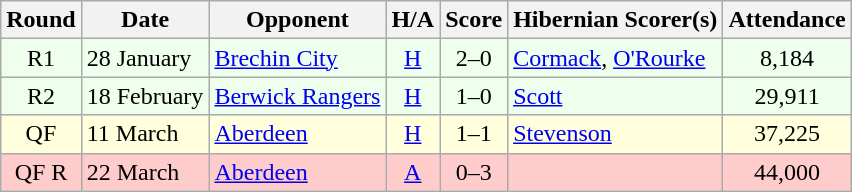<table class="wikitable" style="text-align:center">
<tr>
<th>Round</th>
<th>Date</th>
<th>Opponent</th>
<th>H/A</th>
<th>Score</th>
<th>Hibernian Scorer(s)</th>
<th>Attendance</th>
</tr>
<tr bgcolor=#EEFFEE>
<td>R1</td>
<td align=left>28 January</td>
<td align=left><a href='#'>Brechin City</a></td>
<td><a href='#'>H</a></td>
<td>2–0</td>
<td align=left><a href='#'>Cormack</a>, <a href='#'>O'Rourke</a></td>
<td>8,184</td>
</tr>
<tr bgcolor=#EEFFEE>
<td>R2</td>
<td align=left>18 February</td>
<td align=left><a href='#'>Berwick Rangers</a></td>
<td><a href='#'>H</a></td>
<td>1–0</td>
<td align=left><a href='#'>Scott</a></td>
<td>29,911</td>
</tr>
<tr bgcolor=#FFFFDD>
<td>QF</td>
<td align=left>11 March</td>
<td align=left><a href='#'>Aberdeen</a></td>
<td><a href='#'>H</a></td>
<td>1–1</td>
<td align=left><a href='#'>Stevenson</a></td>
<td>37,225</td>
</tr>
<tr bgcolor=#FFCCCC>
<td>QF R</td>
<td align=left>22 March</td>
<td align=left><a href='#'>Aberdeen</a></td>
<td><a href='#'>A</a></td>
<td>0–3</td>
<td align=left></td>
<td>44,000</td>
</tr>
</table>
